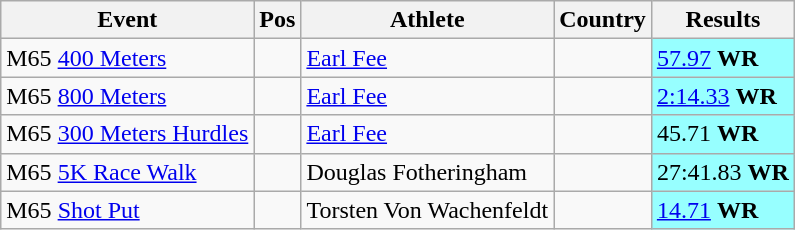<table class="wikitable">
<tr>
<th>Event</th>
<th>Pos</th>
<th>Athlete</th>
<th>Country</th>
<th>Results</th>
</tr>
<tr>
<td>M65 <a href='#'>400 Meters</a></td>
<td align="center"></td>
<td><a href='#'>Earl Fee</a></td>
<td></td>
<td bgcolor=#97ffff><a href='#'>57.97</a> <strong>WR</strong></td>
</tr>
<tr>
<td>M65 <a href='#'>800 Meters</a></td>
<td align="center"></td>
<td><a href='#'>Earl Fee</a></td>
<td></td>
<td bgcolor=#97ffff><a href='#'>2:14.33</a> <strong>WR</strong></td>
</tr>
<tr>
<td>M65 <a href='#'>300 Meters Hurdles</a></td>
<td align="center"></td>
<td><a href='#'>Earl Fee</a></td>
<td></td>
<td bgcolor=#97ffff>45.71 <strong>WR</strong></td>
</tr>
<tr>
<td>M65 <a href='#'>5K Race Walk</a></td>
<td align="center"></td>
<td>Douglas Fotheringham</td>
<td></td>
<td bgcolor=#97ffff>27:41.83 <strong>WR</strong></td>
</tr>
<tr>
<td>M65 <a href='#'>Shot Put</a></td>
<td align="center"></td>
<td>Torsten Von Wachenfeldt</td>
<td></td>
<td bgcolor=#97ffff><a href='#'>14.71</a> <strong>WR</strong></td>
</tr>
</table>
